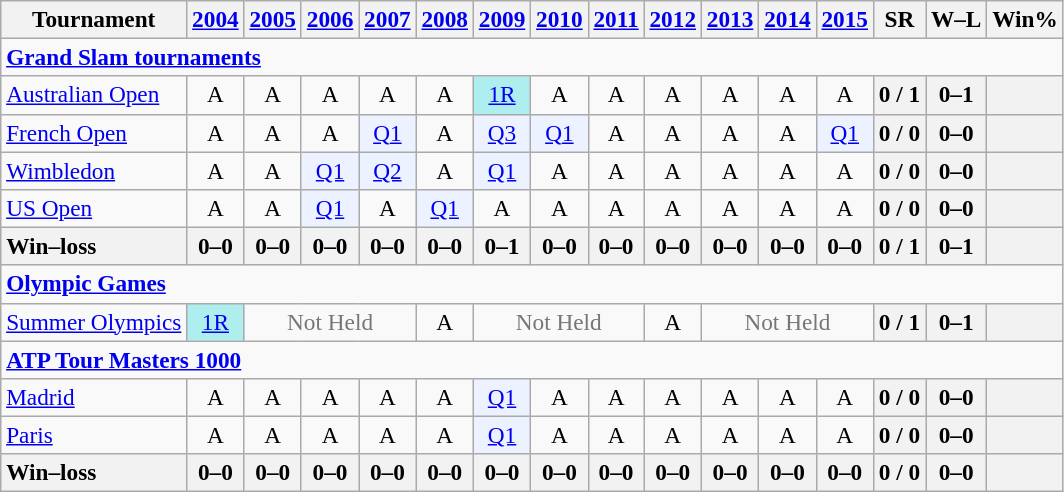<table class=wikitable style=text-align:center;font-size:97%>
<tr>
<th>Tournament</th>
<th><a href='#'>2004</a></th>
<th><a href='#'>2005</a></th>
<th><a href='#'>2006</a></th>
<th><a href='#'>2007</a></th>
<th><a href='#'>2008</a></th>
<th><a href='#'>2009</a></th>
<th><a href='#'>2010</a></th>
<th><a href='#'>2011</a></th>
<th><a href='#'>2012</a></th>
<th><a href='#'>2013</a></th>
<th><a href='#'>2014</a></th>
<th><a href='#'>2015</a></th>
<th>SR</th>
<th>W–L</th>
<th>Win%</th>
</tr>
<tr>
<td colspan=25 style=text-align:left><a href='#'><strong>Grand Slam tournaments</strong></a></td>
</tr>
<tr>
<td align=left><a href='#'>Australian Open</a></td>
<td>A</td>
<td>A</td>
<td>A</td>
<td>A</td>
<td>A</td>
<td bgcolor=afeeee><a href='#'>1R</a></td>
<td>A</td>
<td>A</td>
<td>A</td>
<td>A</td>
<td>A</td>
<td>A</td>
<th>0 / 1</th>
<th>0–1</th>
<th></th>
</tr>
<tr>
<td align=left><a href='#'>French Open</a></td>
<td>A</td>
<td>A</td>
<td>A</td>
<td bgcolor=ecf2ff><a href='#'>Q1</a></td>
<td>A</td>
<td bgcolor=ecf2ff><a href='#'>Q3</a></td>
<td bgcolor=ecf2ff><a href='#'>Q1</a></td>
<td>A</td>
<td>A</td>
<td>A</td>
<td>A</td>
<td bgcolor=ecf2ff><a href='#'>Q1</a></td>
<th>0 / 0</th>
<th>0–0</th>
<th></th>
</tr>
<tr>
<td align=left><a href='#'>Wimbledon</a></td>
<td>A</td>
<td>A</td>
<td bgcolor=ecf2ff><a href='#'>Q1</a></td>
<td bgcolor=ecf2ff><a href='#'>Q2</a></td>
<td>A</td>
<td bgcolor=ecf2ff><a href='#'>Q1</a></td>
<td>A</td>
<td>A</td>
<td>A</td>
<td>A</td>
<td>A</td>
<td>A</td>
<th>0 / 0</th>
<th>0–0</th>
<th></th>
</tr>
<tr>
<td align=left><a href='#'>US Open</a></td>
<td>A</td>
<td>A</td>
<td bgcolor=ecf2ff><a href='#'>Q1</a></td>
<td>A</td>
<td bgcolor=ecf2ff><a href='#'>Q1</a></td>
<td>A</td>
<td>A</td>
<td>A</td>
<td>A</td>
<td>A</td>
<td>A</td>
<td>A</td>
<th>0 / 0</th>
<th>0–0</th>
<th></th>
</tr>
<tr>
<th style=text-align:left><strong>Win–loss</strong></th>
<th>0–0</th>
<th>0–0</th>
<th>0–0</th>
<th>0–0</th>
<th>0–0</th>
<th>0–1</th>
<th>0–0</th>
<th>0–0</th>
<th>0–0</th>
<th>0–0</th>
<th>0–0</th>
<th>0–0</th>
<th>0 / 1</th>
<th>0–1</th>
<th></th>
</tr>
<tr>
<td colspan=20 align=left><strong><a href='#'>Olympic Games</a></strong></td>
</tr>
<tr>
<td align=left><a href='#'>Summer Olympics</a></td>
<td bgcolor=afeeee><a href='#'>1R</a></td>
<td colspan=3 style=color:#767676>Not Held</td>
<td>A</td>
<td colspan=3 style=color:#767676>Not Held</td>
<td>A</td>
<td colspan=3 style=color:#767676>Not Held</td>
<th>0 / 1</th>
<th>0–1</th>
<th></th>
</tr>
<tr>
<td colspan=25 style=text-align:left><strong><a href='#'>ATP Tour Masters 1000</a></strong></td>
</tr>
<tr>
<td align=left><a href='#'>Madrid</a></td>
<td>A</td>
<td>A</td>
<td>A</td>
<td>A</td>
<td>A</td>
<td bgcolor=ecf2ff><a href='#'>Q1</a></td>
<td>A</td>
<td>A</td>
<td>A</td>
<td>A</td>
<td>A</td>
<td>A</td>
<th>0 / 0</th>
<th>0–0</th>
<th></th>
</tr>
<tr>
<td align=left><a href='#'>Paris</a></td>
<td>A</td>
<td>A</td>
<td>A</td>
<td>A</td>
<td>A</td>
<td bgcolor=ecf2ff><a href='#'>Q1</a></td>
<td>A</td>
<td>A</td>
<td>A</td>
<td>A</td>
<td>A</td>
<td>A</td>
<th>0 / 0</th>
<th>0–0</th>
<th></th>
</tr>
<tr>
<th style=text-align:left><strong>Win–loss</strong></th>
<th>0–0</th>
<th>0–0</th>
<th>0–0</th>
<th>0–0</th>
<th>0–0</th>
<th>0–0</th>
<th>0–0</th>
<th>0–0</th>
<th>0–0</th>
<th>0–0</th>
<th>0–0</th>
<th>0–0</th>
<th>0 / 0</th>
<th>0–0</th>
<th></th>
</tr>
</table>
